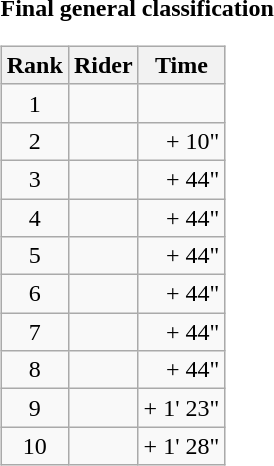<table>
<tr>
<td><strong>Final general classification</strong><br><table class="wikitable">
<tr>
<th scope="col">Rank</th>
<th scope="col">Rider</th>
<th scope="col">Time</th>
</tr>
<tr>
<td style="text-align:center;">1</td>
<td></td>
<td style="text-align:right;"></td>
</tr>
<tr>
<td style="text-align:center;">2</td>
<td></td>
<td style="text-align:right;">+ 10"</td>
</tr>
<tr>
<td style="text-align:center;">3</td>
<td></td>
<td style="text-align:right;">+ 44"</td>
</tr>
<tr>
<td style="text-align:center;">4</td>
<td></td>
<td style="text-align:right;">+ 44"</td>
</tr>
<tr>
<td style="text-align:center;">5</td>
<td></td>
<td style="text-align:right;">+ 44"</td>
</tr>
<tr>
<td style="text-align:center;">6</td>
<td></td>
<td style="text-align:right;">+ 44"</td>
</tr>
<tr>
<td style="text-align:center;">7</td>
<td></td>
<td style="text-align:right;">+ 44"</td>
</tr>
<tr>
<td style="text-align:center;">8</td>
<td></td>
<td style="text-align:right;">+ 44"</td>
</tr>
<tr>
<td style="text-align:center;">9</td>
<td></td>
<td style="text-align:right;">+ 1' 23"</td>
</tr>
<tr>
<td style="text-align:center;">10</td>
<td></td>
<td style="text-align:right;">+ 1' 28"</td>
</tr>
</table>
</td>
</tr>
</table>
